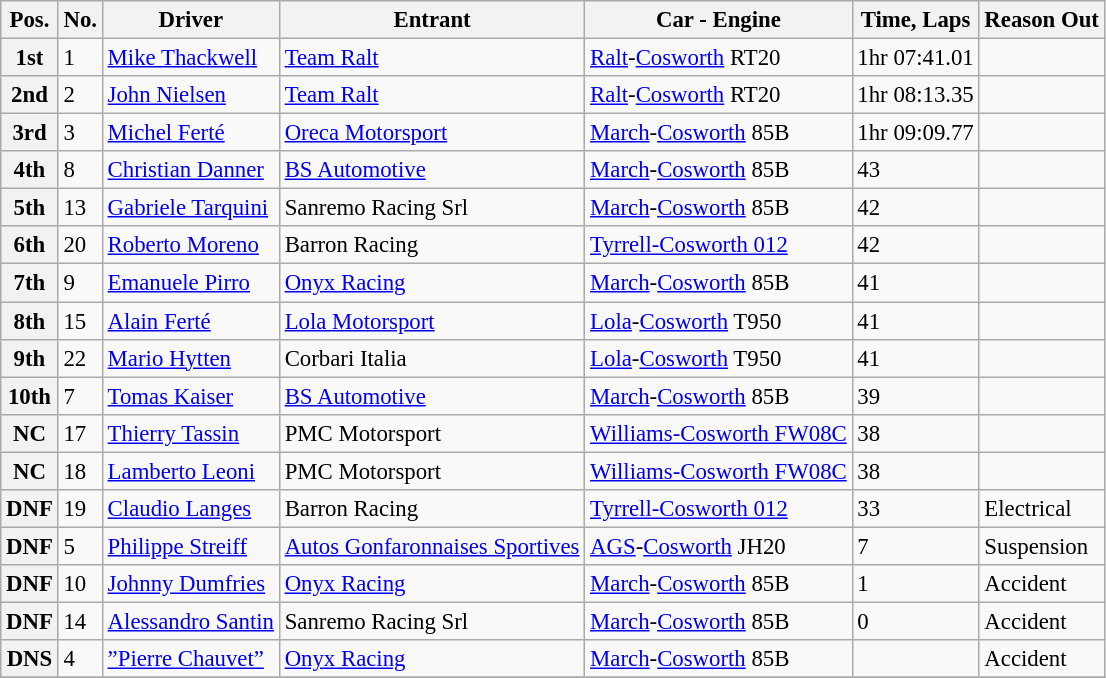<table class="wikitable" style="font-size: 95%">
<tr>
<th>Pos.</th>
<th>No.</th>
<th>Driver</th>
<th>Entrant</th>
<th>Car - Engine</th>
<th>Time, Laps</th>
<th>Reason Out</th>
</tr>
<tr>
<th>1st</th>
<td>1</td>
<td> <a href='#'>Mike Thackwell</a></td>
<td><a href='#'>Team Ralt</a></td>
<td><a href='#'>Ralt</a>-<a href='#'>Cosworth</a> RT20</td>
<td>1hr 07:41.01</td>
<td></td>
</tr>
<tr>
<th>2nd</th>
<td>2</td>
<td> <a href='#'>John Nielsen</a></td>
<td><a href='#'>Team Ralt</a></td>
<td><a href='#'>Ralt</a>-<a href='#'>Cosworth</a> RT20</td>
<td>1hr 08:13.35</td>
<td></td>
</tr>
<tr>
<th>3rd</th>
<td>3</td>
<td> <a href='#'>Michel Ferté</a></td>
<td><a href='#'>Oreca Motorsport</a></td>
<td><a href='#'>March</a>-<a href='#'>Cosworth</a> 85B</td>
<td>1hr 09:09.77</td>
<td></td>
</tr>
<tr>
<th>4th</th>
<td>8</td>
<td> <a href='#'>Christian Danner</a></td>
<td><a href='#'>BS Automotive</a></td>
<td><a href='#'>March</a>-<a href='#'>Cosworth</a> 85B</td>
<td>43</td>
<td></td>
</tr>
<tr>
<th>5th</th>
<td>13</td>
<td> <a href='#'>Gabriele Tarquini</a></td>
<td>Sanremo Racing Srl</td>
<td><a href='#'>March</a>-<a href='#'>Cosworth</a> 85B</td>
<td>42</td>
<td></td>
</tr>
<tr>
<th>6th</th>
<td>20</td>
<td> <a href='#'>Roberto Moreno</a></td>
<td>Barron Racing</td>
<td><a href='#'>Tyrrell-Cosworth 012</a></td>
<td>42</td>
<td></td>
</tr>
<tr>
<th>7th</th>
<td>9</td>
<td> <a href='#'>Emanuele Pirro</a></td>
<td><a href='#'>Onyx Racing</a></td>
<td><a href='#'>March</a>-<a href='#'>Cosworth</a> 85B</td>
<td>41</td>
<td></td>
</tr>
<tr>
<th>8th</th>
<td>15</td>
<td> <a href='#'>Alain Ferté</a></td>
<td><a href='#'>Lola Motorsport</a></td>
<td><a href='#'>Lola</a>-<a href='#'>Cosworth</a> T950</td>
<td>41</td>
<td></td>
</tr>
<tr>
<th>9th</th>
<td>22</td>
<td> <a href='#'>Mario Hytten</a></td>
<td>Corbari Italia</td>
<td><a href='#'>Lola</a>-<a href='#'>Cosworth</a> T950</td>
<td>41</td>
<td></td>
</tr>
<tr>
<th>10th</th>
<td>7</td>
<td> <a href='#'>Tomas Kaiser</a></td>
<td><a href='#'>BS Automotive</a></td>
<td><a href='#'>March</a>-<a href='#'>Cosworth</a> 85B</td>
<td>39</td>
<td></td>
</tr>
<tr>
<th>NC</th>
<td>17</td>
<td> <a href='#'>Thierry Tassin</a></td>
<td>PMC Motorsport</td>
<td><a href='#'>Williams-Cosworth FW08C</a></td>
<td>38</td>
<td></td>
</tr>
<tr>
<th>NC</th>
<td>18</td>
<td> <a href='#'>Lamberto Leoni</a></td>
<td>PMC Motorsport</td>
<td><a href='#'>Williams-Cosworth FW08C</a></td>
<td>38</td>
<td></td>
</tr>
<tr>
<th>DNF</th>
<td>19</td>
<td> <a href='#'>Claudio Langes</a></td>
<td>Barron Racing</td>
<td><a href='#'>Tyrrell-Cosworth 012</a></td>
<td>33</td>
<td>Electrical</td>
</tr>
<tr>
<th>DNF</th>
<td>5</td>
<td> <a href='#'>Philippe Streiff</a></td>
<td><a href='#'>Autos Gonfaronnaises Sportives</a></td>
<td><a href='#'>AGS</a>-<a href='#'>Cosworth</a> JH20</td>
<td>7</td>
<td>Suspension</td>
</tr>
<tr>
<th>DNF</th>
<td>10</td>
<td> <a href='#'>Johnny Dumfries</a></td>
<td><a href='#'>Onyx Racing</a></td>
<td><a href='#'>March</a>-<a href='#'>Cosworth</a> 85B</td>
<td>1</td>
<td>Accident</td>
</tr>
<tr>
<th>DNF</th>
<td>14</td>
<td> <a href='#'>Alessandro Santin</a></td>
<td>Sanremo Racing Srl</td>
<td><a href='#'>March</a>-<a href='#'>Cosworth</a> 85B</td>
<td>0</td>
<td>Accident</td>
</tr>
<tr>
<th>DNS</th>
<td>4</td>
<td> <a href='#'>”Pierre Chauvet”</a></td>
<td><a href='#'>Onyx Racing</a></td>
<td><a href='#'>March</a>-<a href='#'>Cosworth</a> 85B</td>
<td></td>
<td>Accident</td>
</tr>
<tr>
</tr>
</table>
